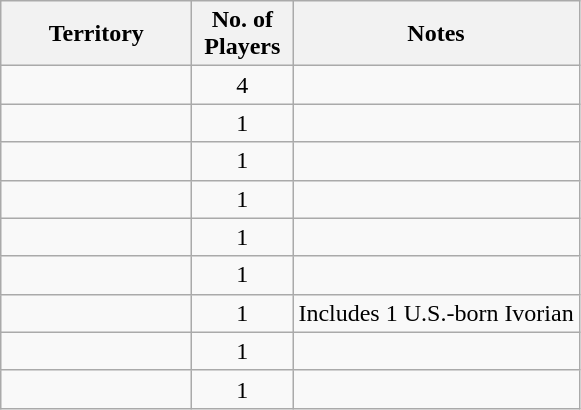<table class="wikitable sortable">
<tr>
<th scope="col" width="120px">Territory</th>
<th scope="col" width="60px">No. of Players</th>
<th scope="col" class="unsortable">Notes</th>
</tr>
<tr>
<td></td>
<td style="text-align:center">4</td>
<td></td>
</tr>
<tr>
<td></td>
<td style="text-align:center">1</td>
<td></td>
</tr>
<tr>
<td></td>
<td style="text-align:center">1</td>
<td></td>
</tr>
<tr>
<td></td>
<td style="text-align:center">1</td>
<td></td>
</tr>
<tr>
<td></td>
<td style="text-align:center">1</td>
<td></td>
</tr>
<tr>
<td></td>
<td style="text-align:center">1</td>
<td></td>
</tr>
<tr>
<td></td>
<td style="text-align:center">1</td>
<td>Includes 1 U.S.-born Ivorian</td>
</tr>
<tr>
<td></td>
<td style="text-align:center">1</td>
<td></td>
</tr>
<tr>
<td></td>
<td style="text-align:center">1</td>
<td></td>
</tr>
</table>
